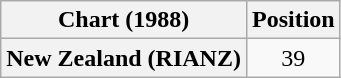<table class="wikitable plainrowheaders" style="text-align:center">
<tr>
<th>Chart (1988)</th>
<th>Position</th>
</tr>
<tr>
<th scope="row">New Zealand (RIANZ)</th>
<td>39</td>
</tr>
</table>
